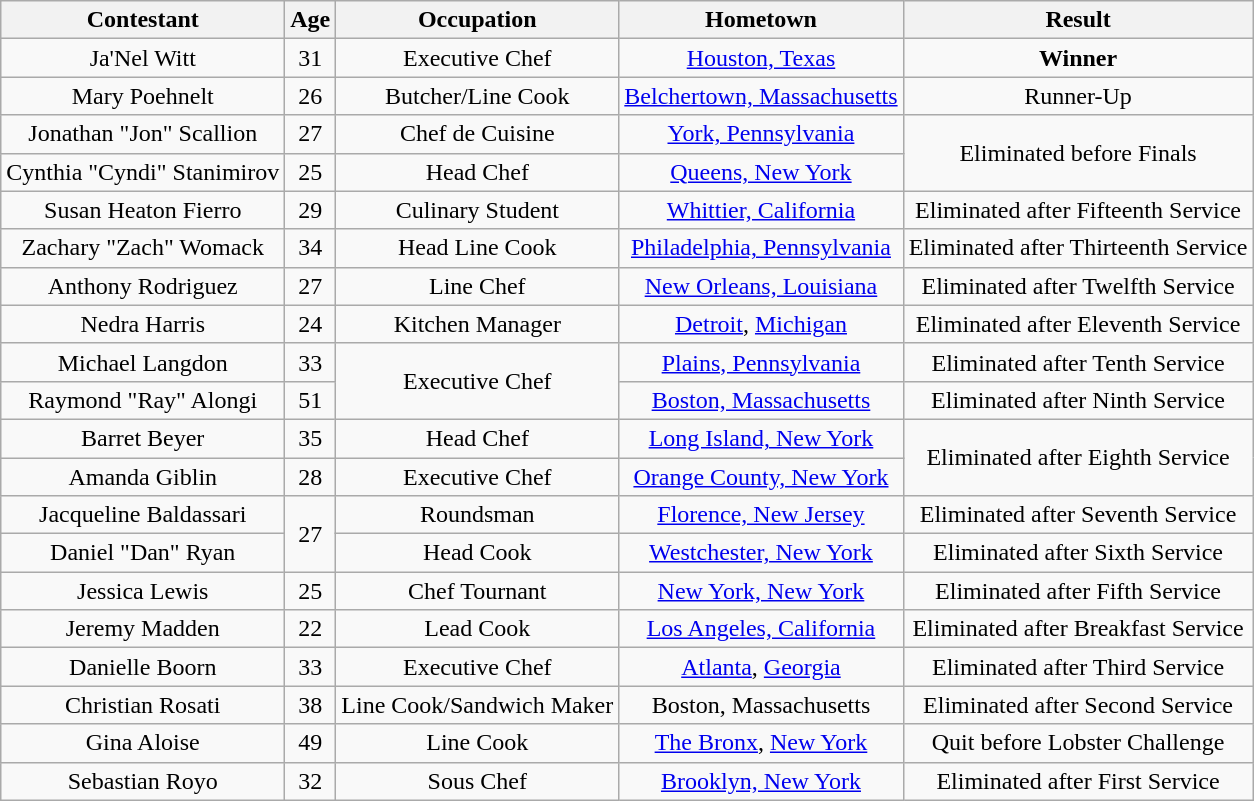<table class="wikitable sortable plainrowheaders" style=text-align:center>
<tr>
<th scope="col">Contestant</th>
<th scope="col">Age</th>
<th scope="col">Occupation</th>
<th scope="col">Hometown</th>
<th scope="col">Result</th>
</tr>
<tr>
<td scope="row">Ja'Nel Witt</td>
<td style="text-align:center;">31</td>
<td>Executive Chef</td>
<td><a href='#'>Houston, Texas</a></td>
<td><strong>Winner</strong></td>
</tr>
<tr>
<td scope="row">Mary Poehnelt</td>
<td style="text-align:center;">26</td>
<td>Butcher/Line Cook</td>
<td><a href='#'>Belchertown, Massachusetts</a></td>
<td>Runner-Up</td>
</tr>
<tr>
<td scope="row">Jonathan "Jon" Scallion</td>
<td style="text-align:center;">27</td>
<td>Chef de Cuisine</td>
<td><a href='#'>York, Pennsylvania</a></td>
<td rowspan=2>Eliminated before Finals</td>
</tr>
<tr>
<td scope="row">Cynthia "Cyndi" Stanimirov</td>
<td style="text-align:center;">25</td>
<td>Head Chef</td>
<td><a href='#'>Queens, New York</a></td>
</tr>
<tr>
<td scope="row">Susan Heaton Fierro</td>
<td style="text-align:center;">29</td>
<td>Culinary Student</td>
<td><a href='#'>Whittier, California</a></td>
<td>Eliminated after Fifteenth Service</td>
</tr>
<tr>
<td scope="row">Zachary "Zach" Womack</td>
<td style="text-align:center;">34</td>
<td>Head Line Cook</td>
<td><a href='#'>Philadelphia, Pennsylvania</a></td>
<td>Eliminated after Thirteenth Service</td>
</tr>
<tr>
<td scope="row">Anthony Rodriguez</td>
<td style="text-align:center;">27</td>
<td>Line Chef</td>
<td><a href='#'>New Orleans, Louisiana</a></td>
<td>Eliminated after Twelfth Service</td>
</tr>
<tr>
<td scope="row">Nedra Harris</td>
<td style="text-align:center;">24</td>
<td>Kitchen Manager</td>
<td><a href='#'>Detroit</a>, <a href='#'>Michigan</a></td>
<td>Eliminated after Eleventh Service</td>
</tr>
<tr>
<td scope="row">Michael Langdon</td>
<td style="text-align:center;">33</td>
<td rowspan=2>Executive Chef</td>
<td><a href='#'>Plains, Pennsylvania</a></td>
<td>Eliminated after Tenth Service</td>
</tr>
<tr>
<td scope="row">Raymond "Ray" Alongi</td>
<td style="text-align:center;">51</td>
<td><a href='#'>Boston, Massachusetts</a></td>
<td>Eliminated after Ninth Service</td>
</tr>
<tr>
<td scope="row">Barret Beyer</td>
<td style="text-align:center;">35</td>
<td>Head Chef</td>
<td><a href='#'>Long Island, New York</a></td>
<td rowspan=2>Eliminated after Eighth Service</td>
</tr>
<tr>
<td scope="row">Amanda Giblin</td>
<td style="text-align:center;">28</td>
<td>Executive Chef</td>
<td><a href='#'>Orange County, New York</a></td>
</tr>
<tr>
<td scope="row">Jacqueline Baldassari</td>
<td rowspan="2" style="text-align:center;">27</td>
<td>Roundsman</td>
<td><a href='#'>Florence, New Jersey</a></td>
<td>Eliminated after Seventh Service</td>
</tr>
<tr>
<td scope="row">Daniel "Dan" Ryan</td>
<td>Head Cook</td>
<td><a href='#'>Westchester, New York</a></td>
<td>Eliminated after Sixth Service</td>
</tr>
<tr>
<td scope="row">Jessica Lewis</td>
<td style="text-align:center;">25</td>
<td>Chef Tournant</td>
<td><a href='#'>New York, New York</a></td>
<td>Eliminated after Fifth Service</td>
</tr>
<tr>
<td scope="row">Jeremy Madden</td>
<td style="text-align:center;">22</td>
<td>Lead Cook</td>
<td><a href='#'>Los Angeles, California</a></td>
<td>Eliminated after Breakfast Service</td>
</tr>
<tr>
<td scope="row">Danielle Boorn</td>
<td style="text-align:center;">33</td>
<td>Executive Chef</td>
<td><a href='#'>Atlanta</a>, <a href='#'>Georgia</a></td>
<td>Eliminated after Third Service</td>
</tr>
<tr>
<td scope="row">Christian Rosati</td>
<td style="text-align:center;">38</td>
<td>Line Cook/Sandwich Maker</td>
<td>Boston, Massachusetts</td>
<td>Eliminated after Second Service</td>
</tr>
<tr>
<td scope="row">Gina Aloise</td>
<td style="text-align:center;">49</td>
<td>Line Cook</td>
<td><a href='#'>The Bronx</a>, <a href='#'>New York</a></td>
<td>Quit before Lobster Challenge</td>
</tr>
<tr>
<td scope="row">Sebastian Royo</td>
<td style="text-align:center;">32</td>
<td>Sous Chef</td>
<td><a href='#'>Brooklyn, New York</a></td>
<td>Eliminated after First Service</td>
</tr>
</table>
